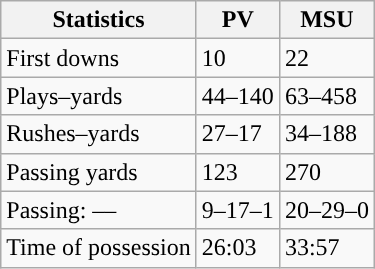<table class="wikitable" style="float:left">
<tr>
<th>Statistics</th>
<th>PV</th>
<th>MSU</th>
</tr>
<tr>
<td>First downs</td>
<td>10</td>
<td>22</td>
</tr>
<tr>
<td>Plays–yards</td>
<td>44–140</td>
<td>63–458</td>
</tr>
<tr>
<td>Rushes–yards</td>
<td>27–17</td>
<td>34–188</td>
</tr>
<tr>
<td>Passing yards</td>
<td>123</td>
<td>270</td>
</tr>
<tr>
<td>Passing: ––</td>
<td>9–17–1</td>
<td>20–29–0</td>
</tr>
<tr>
<td>Time of possession</td>
<td>26:03</td>
<td>33:57</td>
</tr>
</table>
